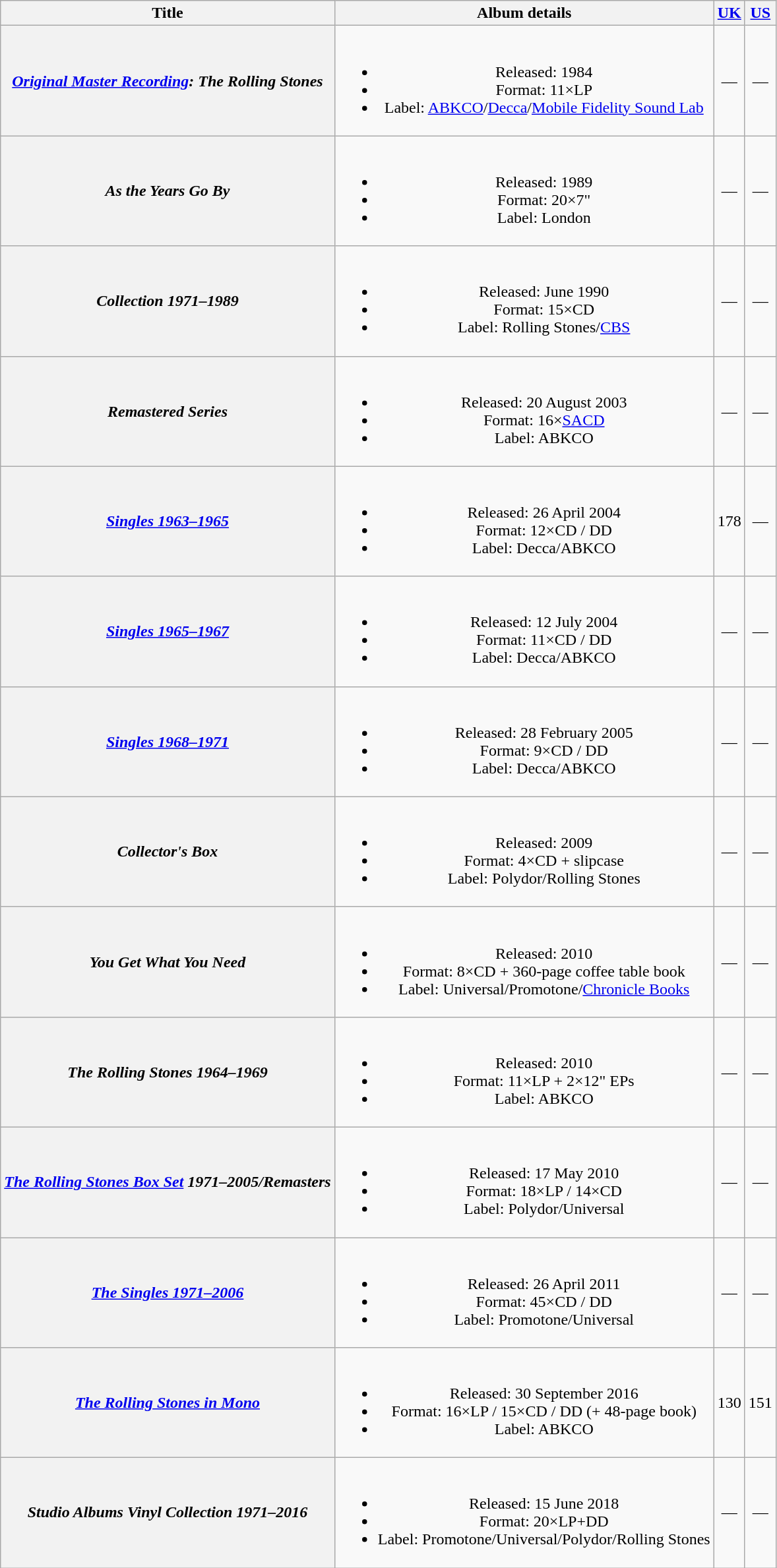<table class="wikitable plainrowheaders" style="text-align:center;">
<tr>
<th scope="col">Title</th>
<th scope="col">Album details</th>
<th scope="col"><a href='#'>UK</a><br></th>
<th scope="col"><a href='#'>US</a><br></th>
</tr>
<tr>
<th scope="row"><em><a href='#'>Original Master Recording</a>: The Rolling Stones</em></th>
<td><br><ul><li>Released: 1984</li><li>Format: 11×LP</li><li>Label: <a href='#'>ABKCO</a>/<a href='#'>Decca</a>/<a href='#'>Mobile Fidelity Sound Lab</a></li></ul></td>
<td>—</td>
<td>—</td>
</tr>
<tr>
<th scope="row"><em>As the Years Go By</em></th>
<td><br><ul><li>Released: 1989</li><li>Format: 20×7"</li><li>Label: London</li></ul></td>
<td>—</td>
<td>—</td>
</tr>
<tr>
<th scope="row"><em>Collection 1971–1989</em></th>
<td><br><ul><li>Released: June 1990</li><li>Format: 15×CD</li><li>Label: Rolling Stones/<a href='#'>CBS</a></li></ul></td>
<td>—</td>
<td>—</td>
</tr>
<tr>
<th scope="row"><em>Remastered Series</em></th>
<td><br><ul><li>Released: 20 August 2003</li><li>Format: 16×<a href='#'>SACD</a></li><li>Label: ABKCO</li></ul></td>
<td>—</td>
<td>—</td>
</tr>
<tr>
<th scope="row"><em><a href='#'>Singles 1963–1965</a></em></th>
<td><br><ul><li>Released: 26 April 2004</li><li>Format: 12×CD / DD</li><li>Label: Decca/ABKCO</li></ul></td>
<td>178</td>
<td>—</td>
</tr>
<tr>
<th scope="row"><em><a href='#'>Singles 1965–1967</a></em></th>
<td><br><ul><li>Released: 12 July 2004</li><li>Format: 11×CD / DD</li><li>Label: Decca/ABKCO</li></ul></td>
<td>—</td>
<td>—</td>
</tr>
<tr>
<th scope="row"><em><a href='#'>Singles 1968–1971</a></em></th>
<td><br><ul><li>Released: 28 February 2005</li><li>Format: 9×CD / DD</li><li>Label: Decca/ABKCO</li></ul></td>
<td>—</td>
<td>—</td>
</tr>
<tr>
<th scope="row"><em>Collector's Box</em></th>
<td><br><ul><li>Released: 2009</li><li>Format: 4×CD + slipcase</li><li>Label: Polydor/Rolling Stones</li></ul></td>
<td>—</td>
<td>—</td>
</tr>
<tr>
<th scope="row"><em>You Get What You Need</em></th>
<td><br><ul><li>Released: 2010</li><li>Format: 8×CD + 360-page coffee table book</li><li>Label: Universal/Promotone/<a href='#'>Chronicle Books</a></li></ul></td>
<td>—</td>
<td>—</td>
</tr>
<tr>
<th scope="row"><em>The Rolling Stones 1964–1969</em></th>
<td><br><ul><li>Released: 2010</li><li>Format: 11×LP + 2×12" EPs</li><li>Label: ABKCO</li></ul></td>
<td>—</td>
<td>—</td>
</tr>
<tr>
<th scope="row"><em><a href='#'>The Rolling Stones Box Set</a> 1971–2005/Remasters</em></th>
<td><br><ul><li>Released: 17 May 2010</li><li>Format: 18×LP / 14×CD</li><li>Label: Polydor/Universal</li></ul></td>
<td>—</td>
<td>—</td>
</tr>
<tr>
<th scope="row"><em><a href='#'>The Singles 1971–2006</a></em></th>
<td><br><ul><li>Released: 26 April 2011</li><li>Format: 45×CD / DD</li><li>Label: Promotone/Universal</li></ul></td>
<td>—</td>
<td>—</td>
</tr>
<tr>
<th scope="row"><em><a href='#'>The Rolling Stones in Mono</a></em></th>
<td><br><ul><li>Released: 30 September 2016</li><li>Format: 16×LP / 15×CD / DD (+ 48-page book)</li><li>Label: ABKCO</li></ul></td>
<td>130</td>
<td>151</td>
</tr>
<tr>
<th scope="row"><em>Studio Albums Vinyl Collection 1971–2016</em></th>
<td><br><ul><li>Released: 15 June 2018</li><li>Format: 20×LP+DD</li><li>Label: Promotone/Universal/Polydor/Rolling Stones</li></ul></td>
<td>—</td>
<td>—</td>
</tr>
</table>
